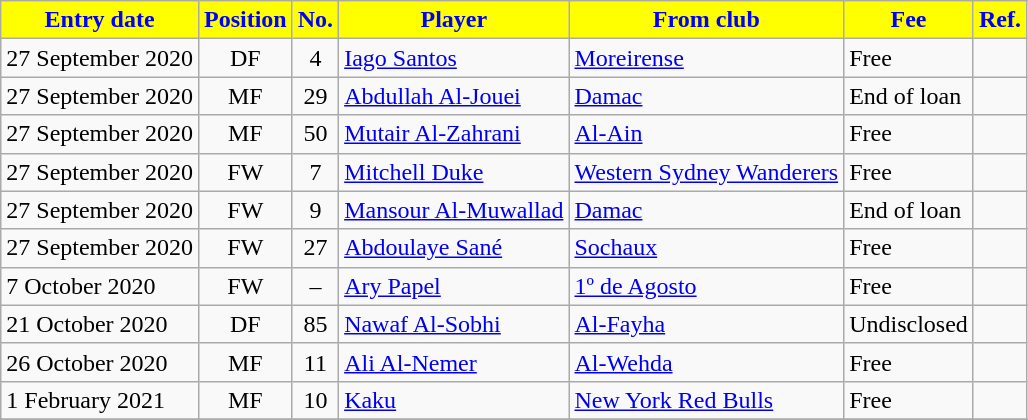<table class="wikitable sortable">
<tr>
<th style="background:yellow; color:blue;"><strong>Entry date</strong></th>
<th style="background:yellow; color:blue;"><strong>Position</strong></th>
<th style="background:yellow; color:blue;"><strong>No.</strong></th>
<th style="background:yellow; color:blue;"><strong>Player</strong></th>
<th style="background:yellow; color:blue;"><strong>From club</strong></th>
<th style="background:yellow; color:blue;"><strong>Fee</strong></th>
<th style="background:yellow; color:blue;"><strong>Ref.</strong></th>
</tr>
<tr>
<td>27 September 2020</td>
<td style="text-align:center;">DF</td>
<td style="text-align:center;">4</td>
<td style="text-align:left;"> <a href='#'>Iago Santos</a></td>
<td style="text-align:left;"> <a href='#'>Moreirense</a></td>
<td>Free</td>
<td></td>
</tr>
<tr>
<td>27 September 2020</td>
<td style="text-align:center;">MF</td>
<td style="text-align:center;">29</td>
<td style="text-align:left;"> <a href='#'>Abdullah Al-Jouei</a></td>
<td style="text-align:left;"> <a href='#'>Damac</a></td>
<td>End of loan</td>
<td></td>
</tr>
<tr>
<td>27 September 2020</td>
<td style="text-align:center;">MF</td>
<td style="text-align:center;">50</td>
<td style="text-align:left;"> <a href='#'>Mutair Al-Zahrani</a></td>
<td style="text-align:left;"> <a href='#'>Al-Ain</a></td>
<td>Free</td>
<td></td>
</tr>
<tr>
<td>27 September 2020</td>
<td style="text-align:center;">FW</td>
<td style="text-align:center;">7</td>
<td style="text-align:left;"> <a href='#'>Mitchell Duke</a></td>
<td style="text-align:left;"> <a href='#'>Western Sydney Wanderers</a></td>
<td>Free</td>
<td></td>
</tr>
<tr>
<td>27 September 2020</td>
<td style="text-align:center;">FW</td>
<td style="text-align:center;">9</td>
<td style="text-align:left;"> <a href='#'>Mansour Al-Muwallad</a></td>
<td style="text-align:left;"> <a href='#'>Damac</a></td>
<td>End of loan</td>
<td></td>
</tr>
<tr>
<td>27 September 2020</td>
<td style="text-align:center;">FW</td>
<td style="text-align:center;">27</td>
<td style="text-align:left;"> <a href='#'>Abdoulaye Sané</a></td>
<td style="text-align:left;"> <a href='#'>Sochaux</a></td>
<td>Free</td>
<td></td>
</tr>
<tr>
<td>7 October 2020</td>
<td style="text-align:center;">FW</td>
<td style="text-align:center;">–</td>
<td style="text-align:left;"> <a href='#'>Ary Papel</a></td>
<td style="text-align:left;"> <a href='#'>1º de Agosto</a></td>
<td>Free</td>
<td></td>
</tr>
<tr>
<td>21 October 2020</td>
<td style="text-align:center;">DF</td>
<td style="text-align:center;">85</td>
<td style="text-align:left;"> <a href='#'>Nawaf Al-Sobhi</a></td>
<td style="text-align:left;"> <a href='#'>Al-Fayha</a></td>
<td>Undisclosed</td>
<td></td>
</tr>
<tr>
<td>26 October 2020</td>
<td style="text-align:center;">MF</td>
<td style="text-align:center;">11</td>
<td style="text-align:left;"> <a href='#'>Ali Al-Nemer</a></td>
<td style="text-align:left;"> <a href='#'>Al-Wehda</a></td>
<td>Free</td>
<td></td>
</tr>
<tr>
<td>1 February 2021</td>
<td style="text-align:center;">MF</td>
<td style="text-align:center;">10</td>
<td style="text-align:left;"> <a href='#'>Kaku</a></td>
<td style="text-align:left;"> <a href='#'>New York Red Bulls</a></td>
<td>Free</td>
<td></td>
</tr>
<tr>
</tr>
</table>
